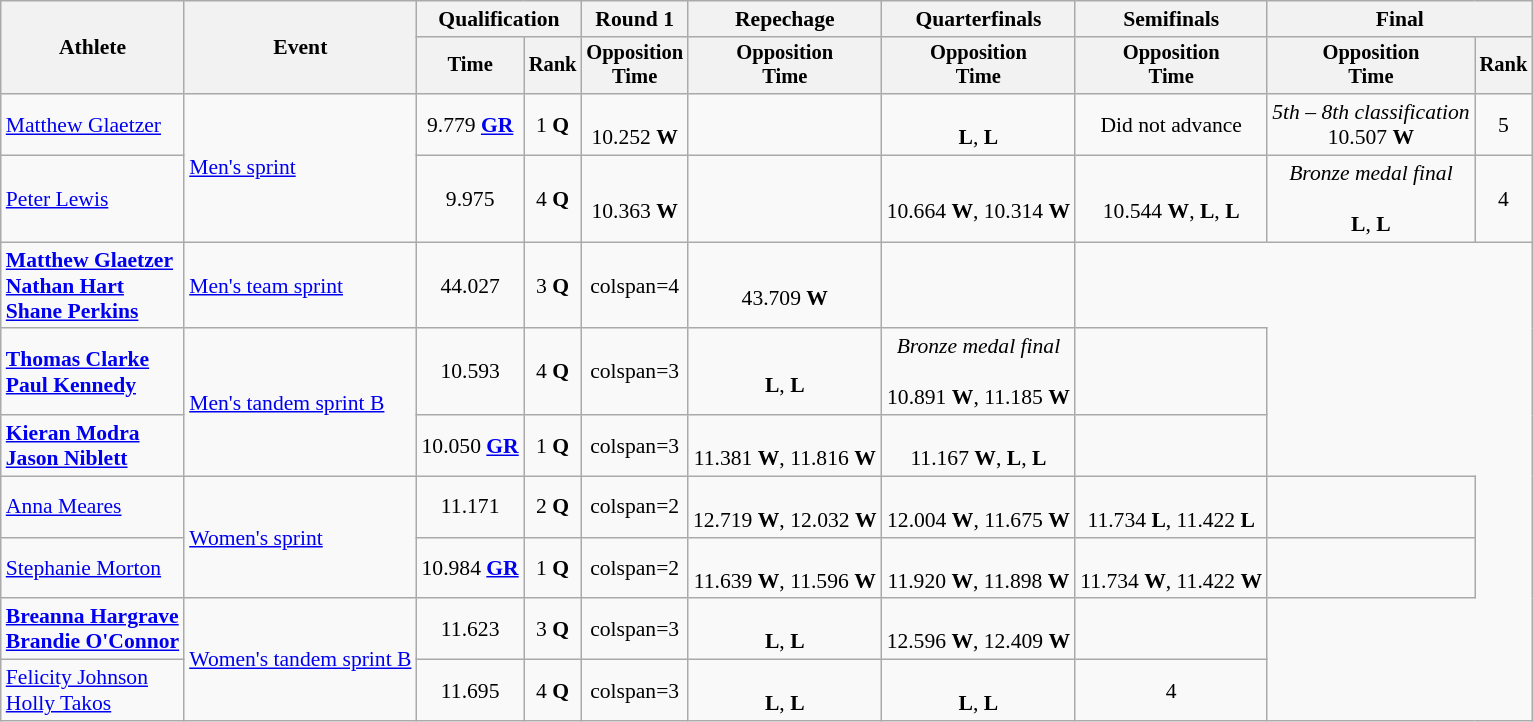<table class="wikitable" style="font-size:90%;">
<tr>
<th rowspan=2>Athlete</th>
<th rowspan=2>Event</th>
<th colspan=2>Qualification</th>
<th>Round 1</th>
<th>Repechage</th>
<th>Quarterfinals</th>
<th>Semifinals</th>
<th colspan=2>Final</th>
</tr>
<tr style="font-size:95%">
<th>Time</th>
<th>Rank</th>
<th>Opposition<br>Time</th>
<th>Opposition<br>Time</th>
<th>Opposition<br>Time</th>
<th>Opposition<br>Time</th>
<th>Opposition<br>Time</th>
<th>Rank</th>
</tr>
<tr align=center>
<td align=left><a href='#'>Matthew Glaetzer</a></td>
<td align=left rowspan=2><a href='#'>Men's sprint</a></td>
<td>9.779 <a href='#'><strong>GR</strong></a></td>
<td>1 <strong>Q</strong></td>
<td><br>10.252 <strong>W</strong></td>
<td></td>
<td><br><strong>L</strong>, <strong>L</strong></td>
<td>Did not advance</td>
<td><em>5th – 8th classification</em><br>10.507 <strong>W</strong></td>
<td>5</td>
</tr>
<tr align=center>
<td align=left><a href='#'>Peter Lewis</a></td>
<td>9.975</td>
<td>4 <strong>Q</strong></td>
<td><br>10.363 <strong>W</strong></td>
<td></td>
<td><br> 10.664 <strong>W</strong>, 10.314 <strong>W</strong></td>
<td><br>10.544 <strong>W</strong>, <strong>L</strong>, <strong>L</strong></td>
<td><em>Bronze medal final</em><br><br><strong>L</strong>, <strong>L</strong></td>
<td>4</td>
</tr>
<tr align=center>
<td align=left><strong><a href='#'>Matthew Glaetzer</a><br><a href='#'>Nathan Hart</a><br><a href='#'>Shane Perkins</a></strong></td>
<td align=left><a href='#'>Men's team sprint</a></td>
<td>44.027</td>
<td>3 <strong>Q</strong></td>
<td>colspan=4 </td>
<td><br>43.709 <strong>W</strong></td>
<td></td>
</tr>
<tr align=center>
<td align=left><strong><a href='#'>Thomas Clarke</a><br><a href='#'>Paul Kennedy</a></strong></td>
<td align=left rowspan=2><a href='#'>Men's tandem sprint B</a></td>
<td>10.593</td>
<td>4 <strong>Q</strong></td>
<td>colspan=3 </td>
<td><br><strong>L</strong>, <strong>L</strong></td>
<td><em>Bronze medal final</em><br><br>10.891 <strong>W</strong>, 11.185 <strong>W</strong></td>
<td></td>
</tr>
<tr align=center>
<td align=left><strong><a href='#'>Kieran Modra</a><br><a href='#'>Jason Niblett</a></strong></td>
<td>10.050 <a href='#'><strong>GR</strong></a></td>
<td>1 <strong>Q</strong></td>
<td>colspan=3 </td>
<td><br>11.381 <strong>W</strong>, 11.816 <strong>W</strong></td>
<td><br>11.167 <strong>W</strong>, <strong>L</strong>, <strong>L</strong></td>
<td></td>
</tr>
<tr align=center>
<td align=left><a href='#'>Anna Meares</a></td>
<td align=left rowspan=2><a href='#'>Women's sprint</a></td>
<td>11.171</td>
<td>2 <strong>Q</strong></td>
<td>colspan=2 </td>
<td><br>12.719 <strong>W</strong>, 12.032 <strong>W</strong></td>
<td><br>12.004 <strong>W</strong>, 11.675 <strong>W</strong></td>
<td><br>11.734 <strong>L</strong>, 11.422 <strong>L</strong></td>
<td></td>
</tr>
<tr align=center>
<td align=left><a href='#'>Stephanie Morton</a></td>
<td>10.984 <a href='#'><strong>GR</strong></a></td>
<td>1 <strong>Q</strong></td>
<td>colspan=2 </td>
<td><br>11.639 <strong>W</strong>, 11.596 <strong>W</strong></td>
<td><br>11.920 <strong>W</strong>, 11.898 <strong>W</strong></td>
<td><br>11.734 <strong>W</strong>, 11.422 <strong>W</strong></td>
<td></td>
</tr>
<tr align=center>
<td align=left><strong><a href='#'>Breanna Hargrave</a><br><a href='#'>Brandie O'Connor</a></strong></td>
<td align=left rowspan=2><a href='#'>Women's tandem sprint B</a></td>
<td>11.623</td>
<td>3 <strong>Q</strong></td>
<td>colspan=3 </td>
<td><br><strong>L</strong>, <strong>L</strong></td>
<td><br>12.596 <strong>W</strong>, 12.409 <strong>W</strong></td>
<td></td>
</tr>
<tr align=center>
<td align=left><a href='#'>Felicity Johnson</a><br><a href='#'>Holly Takos</a></td>
<td>11.695</td>
<td>4 <strong>Q</strong></td>
<td>colspan=3 </td>
<td><br><strong>L</strong>, <strong>L</strong></td>
<td><br><strong>L</strong>, <strong>L</strong></td>
<td>4</td>
</tr>
</table>
